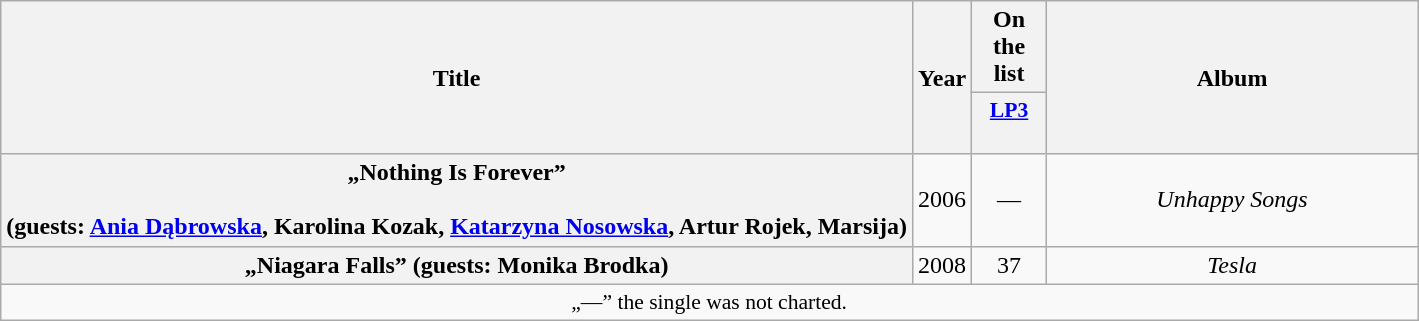<table class="wikitable plainrowheaders" style="text-align:center;">
<tr>
<th rowspan="2" scope="col">Title</th>
<th rowspan="2" scope="col">Year</th>
<th colspan="1" scope="col">On the list</th>
<th rowspan="2" scope="col" style="width:15em;">Album</th>
</tr>
<tr>
<th scope="col" style="width:3em;font-size:90%;"><a href='#'>LP3</a><br><br></th>
</tr>
<tr>
<th scope="row">„Nothing Is Forever”<br><br>(guests: <a href='#'>Ania Dąbrowska</a>, Karolina Kozak, <a href='#'>Katarzyna Nosowska</a>, Artur Rojek, Marsija)</th>
<td>2006</td>
<td>—</td>
<td><em>Unhappy Songs</em></td>
</tr>
<tr>
<th scope="row">„Niagara Falls” (guests: Monika Brodka)</th>
<td>2008</td>
<td>37</td>
<td><em>Tesla</em></td>
</tr>
<tr>
<td colspan="20" style="font-size:90%">„—” the single was not charted.</td>
</tr>
</table>
